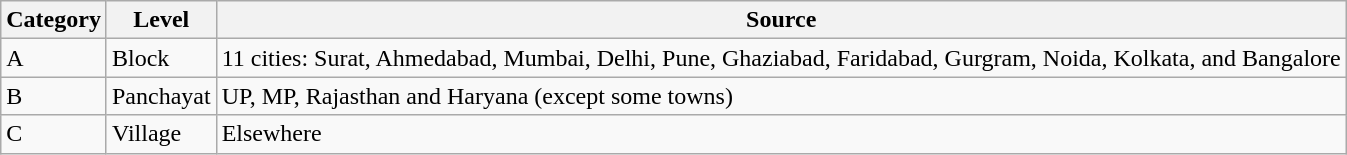<table class="wikitable">
<tr>
<th>Category</th>
<th>Level</th>
<th>Source</th>
</tr>
<tr>
<td>A</td>
<td>Block</td>
<td>11 cities: Surat, Ahmedabad, Mumbai, Delhi, Pune, Ghaziabad, Faridabad, Gurgram, Noida, Kolkata, and Bangalore</td>
</tr>
<tr>
<td>B</td>
<td>Panchayat</td>
<td>UP, MP, Rajasthan and Haryana (except some towns)</td>
</tr>
<tr>
<td>C</td>
<td>Village</td>
<td>Elsewhere</td>
</tr>
</table>
